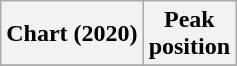<table class="wikitable sortable plainrowheaders">
<tr>
<th>Chart (2020)</th>
<th>Peak<br>position</th>
</tr>
<tr>
</tr>
</table>
